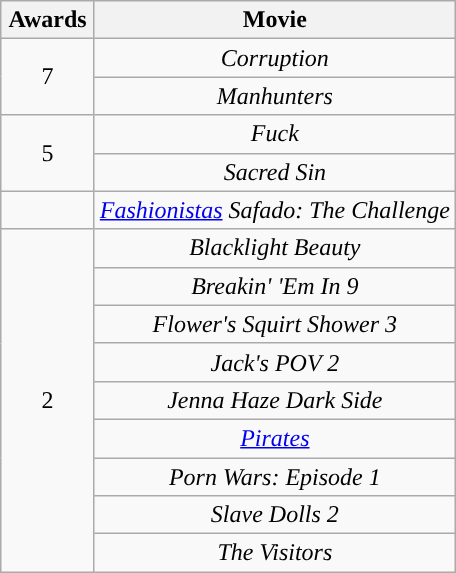<table class="wikitable" style="text-align: center">
<tr>
<th scope="col" width="55">Awards</th>
<th scope="col" align="center">Movie</th>
</tr>
<tr>
<td rowspan=2 style="text-align:center">7</td>
<td><em>Corruption</em></td>
</tr>
<tr>
<td><em>Manhunters</em></td>
</tr>
<tr>
<td rowspan=2 style="text-align:center">5</td>
<td><em>Fuck</em></td>
</tr>
<tr>
<td><em>Sacred Sin</em></td>
</tr>
<tr>
<td></td>
<td><em><a href='#'>Fashionistas</a> Safado: The Challenge</em></td>
</tr>
<tr>
<td rowspan=9 style="text-align:center">2</td>
<td><em>Blacklight Beauty</em></td>
</tr>
<tr>
<td><em>Breakin' 'Em In 9</em></td>
</tr>
<tr>
<td><em>Flower's Squirt Shower 3</em></td>
</tr>
<tr>
<td><em>Jack's POV 2</em></td>
</tr>
<tr>
<td><em>Jenna Haze Dark Side</em></td>
</tr>
<tr>
<td><em><a href='#'>Pirates</a></em></td>
</tr>
<tr>
<td><em>Porn Wars: Episode 1</em></td>
</tr>
<tr>
<td><em>Slave Dolls 2</em></td>
</tr>
<tr>
<td><em>The Visitors</em></td>
</tr>
</table>
